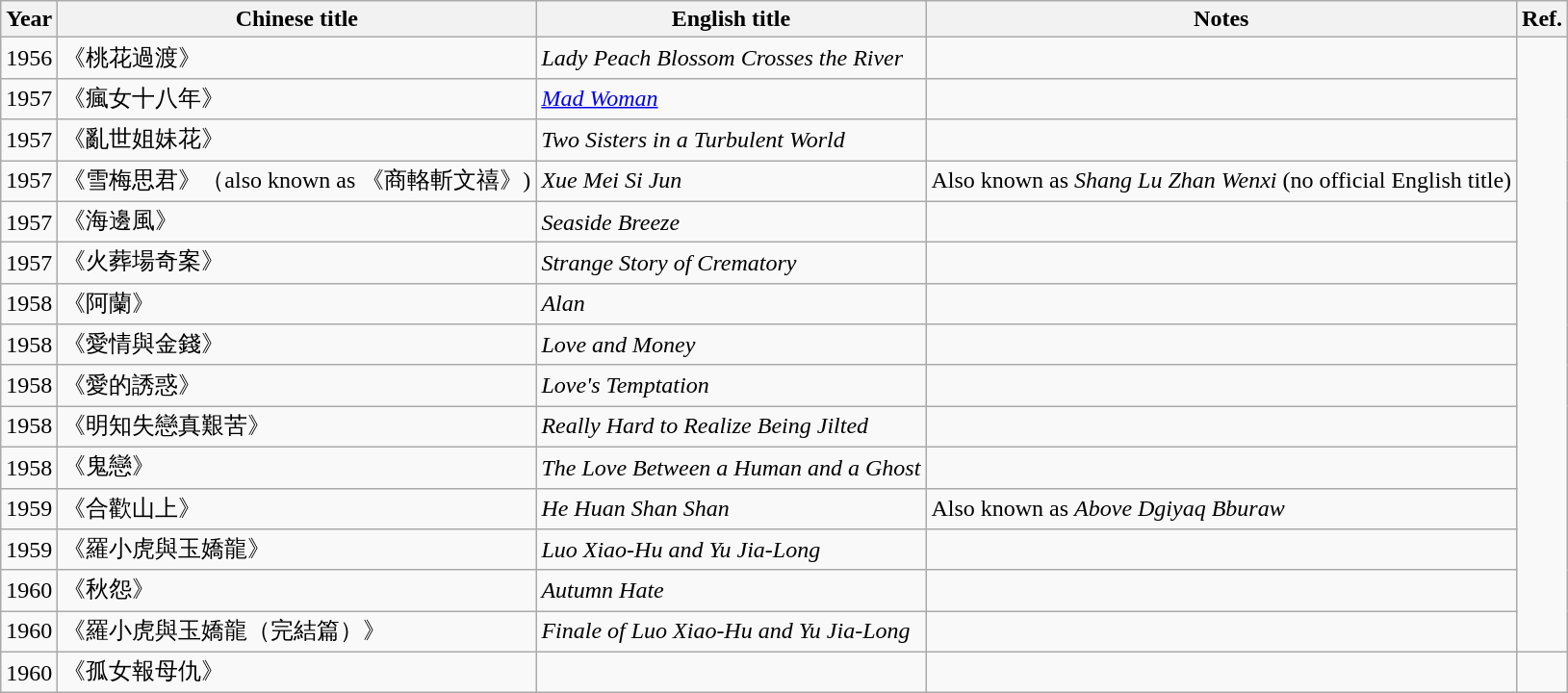<table class="wikitable">
<tr>
<th>Year</th>
<th>Chinese title</th>
<th>English title</th>
<th>Notes</th>
<th>Ref.</th>
</tr>
<tr>
<td>1956</td>
<td>《桃花過渡》</td>
<td><em>Lady Peach Blossom Crosses the River</em></td>
<td></td>
<td rowspan="15"></td>
</tr>
<tr>
<td>1957</td>
<td>《瘋女十八年》</td>
<td><em><a href='#'>Mad Woman</a></em></td>
<td></td>
</tr>
<tr>
<td>1957</td>
<td>《亂世姐妹花》</td>
<td><em>Two Sisters in a Turbulent World</em></td>
<td></td>
</tr>
<tr>
<td>1957</td>
<td>《雪梅思君》（also known as 《商輅斬文禧》)</td>
<td><em>Xue Mei Si Jun</em></td>
<td>Also known as <em>Shang Lu Zhan Wenxi</em> (no official English title)</td>
</tr>
<tr>
<td>1957</td>
<td>《海邊風》</td>
<td><em>Seaside Breeze</em></td>
<td></td>
</tr>
<tr>
<td>1957</td>
<td>《火葬場奇案》</td>
<td><em>Strange Story of Crematory</em></td>
<td></td>
</tr>
<tr>
<td>1958</td>
<td>《阿蘭》</td>
<td><em>Alan</em></td>
<td></td>
</tr>
<tr>
<td>1958</td>
<td>《愛情與金錢》</td>
<td><em>Love and Money</em></td>
<td></td>
</tr>
<tr>
<td>1958</td>
<td>《愛的誘惑》</td>
<td><em>Love's Temptation</em></td>
<td></td>
</tr>
<tr>
<td>1958</td>
<td>《明知失戀真艱苦》</td>
<td><em>Really Hard to Realize Being Jilted</em></td>
<td></td>
</tr>
<tr>
<td>1958</td>
<td>《鬼戀》</td>
<td><em>The Love Between a Human and a Ghost</em></td>
<td></td>
</tr>
<tr>
<td>1959</td>
<td>《合歡山上》</td>
<td><em>He Huan Shan Shan</em></td>
<td>Also known as <em>Above Dgiyaq Bburaw</em></td>
</tr>
<tr>
<td>1959</td>
<td>《羅小虎與玉嬌龍》</td>
<td><em>Luo Xiao-Hu and Yu Jia-Long</em></td>
<td></td>
</tr>
<tr>
<td>1960</td>
<td>《秋怨》</td>
<td><em>Autumn Hate</em></td>
<td></td>
</tr>
<tr>
<td>1960</td>
<td>《羅小虎與玉嬌龍（完結篇）》</td>
<td><em>Finale of Luo Xiao-Hu and Yu Jia-Long</em></td>
<td></td>
</tr>
<tr>
<td>1960</td>
<td>《孤女報母仇》</td>
<td></td>
<td></td>
<td></td>
</tr>
</table>
